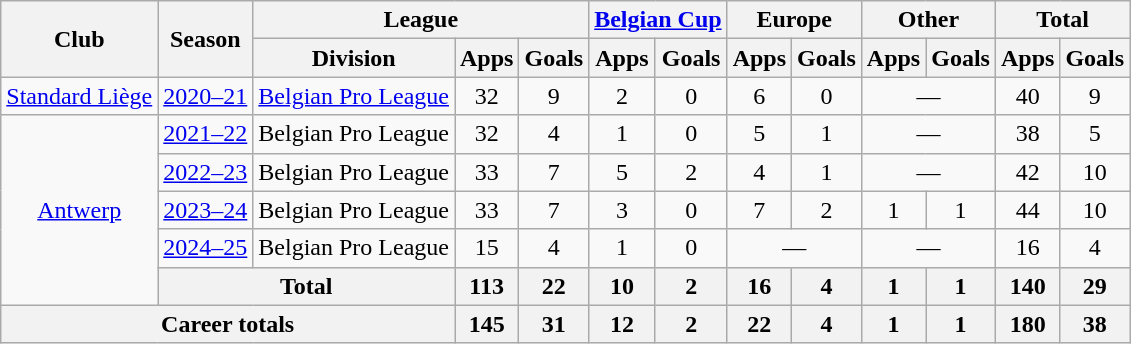<table class="wikitable" style="text-align:center">
<tr>
<th rowspan="2">Club</th>
<th rowspan="2">Season</th>
<th colspan="3">League</th>
<th colspan="2"><a href='#'>Belgian Cup</a></th>
<th colspan="2">Europe</th>
<th colspan="2">Other</th>
<th colspan="2">Total</th>
</tr>
<tr>
<th>Division</th>
<th>Apps</th>
<th>Goals</th>
<th>Apps</th>
<th>Goals</th>
<th>Apps</th>
<th>Goals</th>
<th>Apps</th>
<th>Goals</th>
<th>Apps</th>
<th>Goals</th>
</tr>
<tr>
<td><a href='#'>Standard Liège</a></td>
<td><a href='#'>2020–21</a></td>
<td><a href='#'>Belgian Pro League</a></td>
<td>32</td>
<td>9</td>
<td>2</td>
<td>0</td>
<td>6</td>
<td>0</td>
<td colspan="2">—</td>
<td>40</td>
<td>9</td>
</tr>
<tr>
<td rowspan="5"><a href='#'>Antwerp</a></td>
<td><a href='#'>2021–22</a></td>
<td>Belgian Pro League</td>
<td>32</td>
<td>4</td>
<td>1</td>
<td>0</td>
<td>5</td>
<td>1</td>
<td colspan="2">—</td>
<td>38</td>
<td>5</td>
</tr>
<tr>
<td><a href='#'>2022–23</a></td>
<td>Belgian Pro League</td>
<td>33</td>
<td>7</td>
<td>5</td>
<td>2</td>
<td>4</td>
<td>1</td>
<td colspan="2">—</td>
<td>42</td>
<td>10</td>
</tr>
<tr>
<td><a href='#'>2023–24</a></td>
<td>Belgian Pro League</td>
<td>33</td>
<td>7</td>
<td>3</td>
<td>0</td>
<td>7</td>
<td>2</td>
<td>1</td>
<td>1</td>
<td>44</td>
<td>10</td>
</tr>
<tr>
<td><a href='#'>2024–25</a></td>
<td>Belgian Pro League</td>
<td>15</td>
<td>4</td>
<td>1</td>
<td>0</td>
<td colspan="2">—</td>
<td colspan="2">—</td>
<td>16</td>
<td>4</td>
</tr>
<tr>
<th colspan="2">Total</th>
<th>113</th>
<th>22</th>
<th>10</th>
<th>2</th>
<th>16</th>
<th>4</th>
<th>1</th>
<th>1</th>
<th>140</th>
<th>29</th>
</tr>
<tr>
<th colspan="3">Career totals</th>
<th>145</th>
<th>31</th>
<th>12</th>
<th>2</th>
<th>22</th>
<th>4</th>
<th>1</th>
<th>1</th>
<th>180</th>
<th>38</th>
</tr>
</table>
